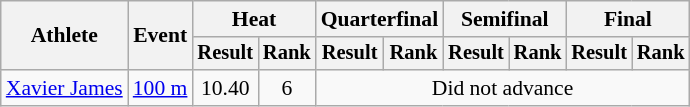<table class=wikitable style="font-size:90%">
<tr>
<th rowspan="2">Athlete</th>
<th rowspan="2">Event</th>
<th colspan="2">Heat</th>
<th colspan="2">Quarterfinal</th>
<th colspan="2">Semifinal</th>
<th colspan="2">Final</th>
</tr>
<tr style="font-size:95%">
<th>Result</th>
<th>Rank</th>
<th>Result</th>
<th>Rank</th>
<th>Result</th>
<th>Rank</th>
<th>Result</th>
<th>Rank</th>
</tr>
<tr align=center>
<td align=left><a href='#'>Xavier James</a></td>
<td align=left><a href='#'>100 m</a></td>
<td>10.40</td>
<td>6</td>
<td colspan=6>Did not advance</td>
</tr>
</table>
